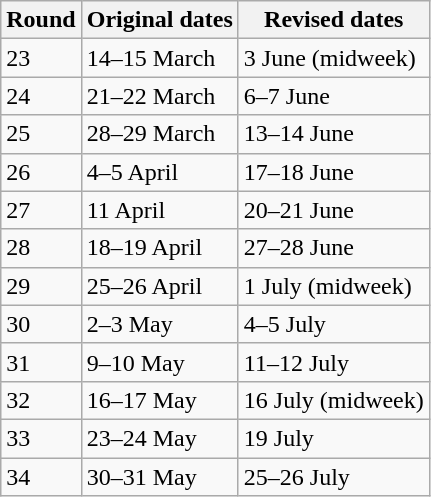<table class="wikitable">
<tr>
<th>Round</th>
<th>Original dates</th>
<th>Revised dates</th>
</tr>
<tr>
<td>23</td>
<td>14–15 March</td>
<td>3 June (midweek)</td>
</tr>
<tr>
<td>24</td>
<td>21–22 March</td>
<td>6–7 June</td>
</tr>
<tr>
<td>25</td>
<td>28–29 March</td>
<td>13–14 June</td>
</tr>
<tr>
<td>26</td>
<td>4–5 April</td>
<td>17–18 June</td>
</tr>
<tr>
<td>27</td>
<td>11 April</td>
<td>20–21 June</td>
</tr>
<tr>
<td>28</td>
<td>18–19 April</td>
<td>27–28 June</td>
</tr>
<tr>
<td>29</td>
<td>25–26 April</td>
<td>1 July (midweek)</td>
</tr>
<tr>
<td>30</td>
<td>2–3 May</td>
<td>4–5 July</td>
</tr>
<tr>
<td>31</td>
<td>9–10 May</td>
<td>11–12 July</td>
</tr>
<tr>
<td>32</td>
<td>16–17 May</td>
<td>16 July (midweek)</td>
</tr>
<tr>
<td>33</td>
<td>23–24 May</td>
<td>19 July</td>
</tr>
<tr>
<td>34</td>
<td>30–31 May</td>
<td>25–26 July</td>
</tr>
</table>
